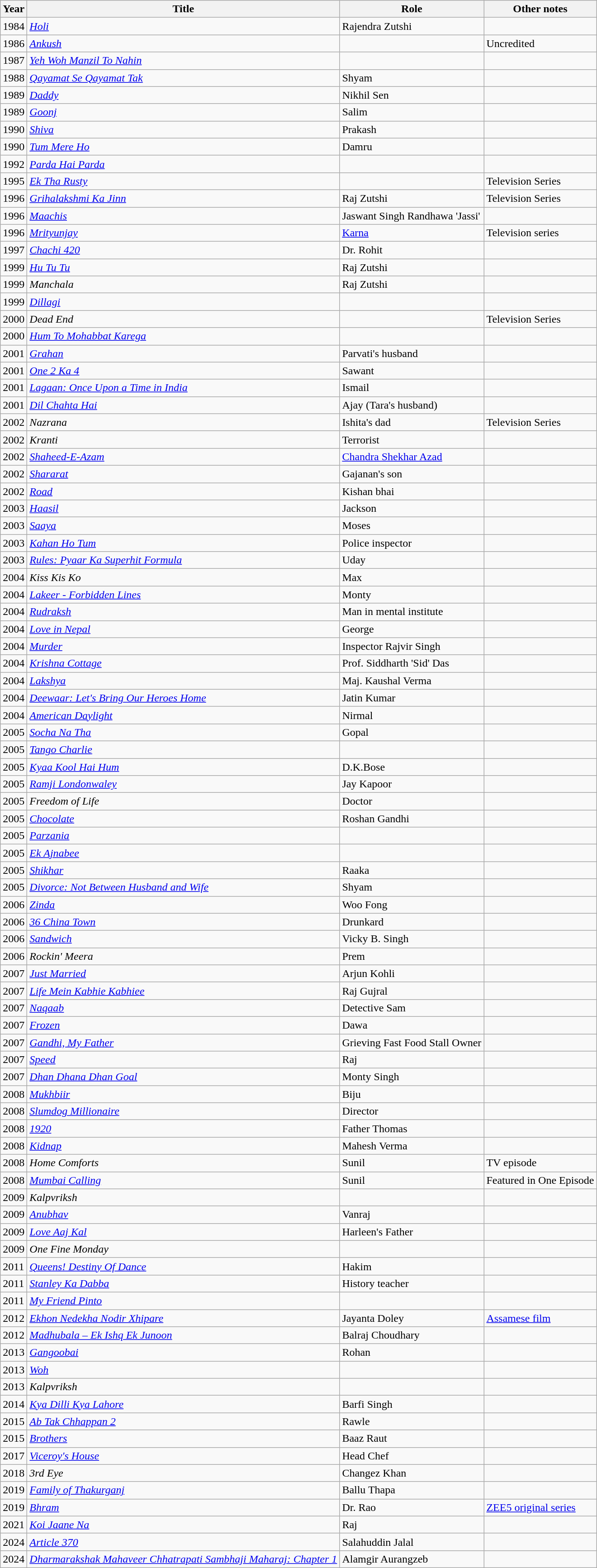<table class="wikitable sortable">
<tr>
<th>Year</th>
<th>Title</th>
<th>Role</th>
<th>Other notes</th>
</tr>
<tr>
<td>1984</td>
<td><em><a href='#'>Holi</a></em></td>
<td>Rajendra Zutshi</td>
<td></td>
</tr>
<tr>
<td>1986</td>
<td><em><a href='#'>Ankush</a></em></td>
<td></td>
<td>Uncredited</td>
</tr>
<tr>
<td>1987</td>
<td><em><a href='#'>Yeh Woh Manzil To Nahin</a></em></td>
<td></td>
<td></td>
</tr>
<tr>
<td>1988</td>
<td><em><a href='#'>Qayamat Se Qayamat Tak</a></em></td>
<td>Shyam</td>
<td></td>
</tr>
<tr>
<td>1989</td>
<td><em><a href='#'>Daddy</a></em></td>
<td>Nikhil Sen</td>
<td></td>
</tr>
<tr>
<td>1989</td>
<td><em><a href='#'>Goonj</a></em></td>
<td>Salim</td>
<td></td>
</tr>
<tr>
<td>1990</td>
<td><em><a href='#'>Shiva</a></em></td>
<td>Prakash</td>
<td></td>
</tr>
<tr>
<td>1990</td>
<td><em><a href='#'>Tum Mere Ho</a></em></td>
<td>Damru</td>
<td></td>
</tr>
<tr>
<td>1992</td>
<td><em><a href='#'>Parda Hai Parda</a></em></td>
<td></td>
<td></td>
</tr>
<tr>
<td>1995</td>
<td><em><a href='#'>Ek Tha Rusty</a></em></td>
<td></td>
<td>Television Series</td>
</tr>
<tr>
<td>1996</td>
<td><em><a href='#'>Grihalakshmi Ka Jinn</a></em></td>
<td>Raj Zutshi</td>
<td>Television Series</td>
</tr>
<tr>
<td>1996</td>
<td><em><a href='#'>Maachis</a></em></td>
<td>Jaswant Singh Randhawa 'Jassi'</td>
<td></td>
</tr>
<tr>
<td>1996</td>
<td><a href='#'><em>Mrityunjay</em></a></td>
<td><a href='#'>Karna</a></td>
<td>Television series</td>
</tr>
<tr>
<td>1997</td>
<td><em><a href='#'>Chachi 420</a></em></td>
<td>Dr. Rohit</td>
<td></td>
</tr>
<tr>
<td>1999</td>
<td><em><a href='#'>Hu Tu Tu</a></em></td>
<td>Raj Zutshi</td>
<td></td>
</tr>
<tr>
<td>1999</td>
<td><em>Manchala</em></td>
<td>Raj Zutshi</td>
<td></td>
</tr>
<tr>
<td>1999</td>
<td><em><a href='#'>Dillagi</a></em></td>
<td></td>
<td></td>
</tr>
<tr>
<td>2000</td>
<td><em>Dead End</em></td>
<td></td>
<td>Television Series</td>
</tr>
<tr>
<td>2000</td>
<td><em><a href='#'>Hum To Mohabbat Karega</a></em></td>
<td></td>
<td></td>
</tr>
<tr>
<td>2001</td>
<td><em><a href='#'>Grahan</a></em></td>
<td>Parvati's husband</td>
<td></td>
</tr>
<tr>
<td>2001</td>
<td><em><a href='#'>One 2 Ka 4</a></em></td>
<td>Sawant</td>
<td></td>
</tr>
<tr>
<td>2001</td>
<td><em><a href='#'>Lagaan: Once Upon a Time in India</a></em></td>
<td>Ismail</td>
<td></td>
</tr>
<tr>
<td>2001</td>
<td><em><a href='#'>Dil Chahta Hai</a></em></td>
<td>Ajay (Tara's husband)</td>
<td></td>
</tr>
<tr>
<td>2002</td>
<td><em>Nazrana</em></td>
<td>Ishita's dad</td>
<td>Television Series</td>
</tr>
<tr>
<td>2002</td>
<td><em>Kranti</em></td>
<td>Terrorist</td>
<td></td>
</tr>
<tr>
<td>2002</td>
<td><em><a href='#'>Shaheed-E-Azam</a></em></td>
<td><a href='#'>Chandra Shekhar Azad</a></td>
<td></td>
</tr>
<tr>
<td>2002</td>
<td><em><a href='#'>Shararat</a></em></td>
<td>Gajanan's son</td>
<td></td>
</tr>
<tr>
<td>2002</td>
<td><em><a href='#'>Road</a></em></td>
<td>Kishan bhai</td>
<td></td>
</tr>
<tr>
<td>2003</td>
<td><em><a href='#'>Haasil</a></em></td>
<td>Jackson</td>
<td></td>
</tr>
<tr>
<td>2003</td>
<td><em><a href='#'>Saaya</a></em></td>
<td>Moses</td>
<td></td>
</tr>
<tr>
<td>2003</td>
<td><em><a href='#'>Kahan Ho Tum</a></em></td>
<td>Police inspector</td>
<td></td>
</tr>
<tr>
<td>2003</td>
<td><em><a href='#'>Rules: Pyaar Ka Superhit Formula</a></em></td>
<td>Uday</td>
<td></td>
</tr>
<tr>
<td>2004</td>
<td><em>Kiss Kis Ko</em></td>
<td>Max</td>
<td></td>
</tr>
<tr>
<td>2004</td>
<td><em><a href='#'>Lakeer - Forbidden Lines</a></em></td>
<td>Monty</td>
<td></td>
</tr>
<tr>
<td>2004</td>
<td><em><a href='#'>Rudraksh</a></em></td>
<td>Man in mental institute</td>
<td></td>
</tr>
<tr>
<td>2004</td>
<td><em><a href='#'>Love in Nepal</a></em></td>
<td>George</td>
<td></td>
</tr>
<tr>
<td>2004</td>
<td><em><a href='#'>Murder</a></em></td>
<td>Inspector Rajvir Singh</td>
<td></td>
</tr>
<tr>
<td>2004</td>
<td><em><a href='#'>Krishna Cottage</a></em></td>
<td>Prof. Siddharth 'Sid' Das</td>
<td></td>
</tr>
<tr>
<td>2004</td>
<td><em><a href='#'>Lakshya</a></em></td>
<td>Maj. Kaushal Verma</td>
<td></td>
</tr>
<tr>
<td>2004</td>
<td><em><a href='#'>Deewaar: Let's Bring Our Heroes Home</a></em></td>
<td>Jatin Kumar</td>
<td></td>
</tr>
<tr>
<td>2004</td>
<td><em><a href='#'>American Daylight</a></em></td>
<td>Nirmal</td>
<td></td>
</tr>
<tr>
<td>2005</td>
<td><em><a href='#'>Socha Na Tha</a></em></td>
<td>Gopal</td>
<td></td>
</tr>
<tr>
<td>2005</td>
<td><em><a href='#'>Tango Charlie</a></em></td>
<td></td>
<td></td>
</tr>
<tr>
<td>2005</td>
<td><em><a href='#'>Kyaa Kool Hai Hum</a></em></td>
<td>D.K.Bose</td>
<td></td>
</tr>
<tr>
<td>2005</td>
<td><em><a href='#'>Ramji Londonwaley</a></em></td>
<td>Jay Kapoor</td>
<td></td>
</tr>
<tr>
<td>2005</td>
<td><em>Freedom of Life</em></td>
<td>Doctor</td>
<td></td>
</tr>
<tr>
<td>2005</td>
<td><em><a href='#'>Chocolate</a></em></td>
<td>Roshan Gandhi</td>
<td></td>
</tr>
<tr>
<td>2005</td>
<td><em><a href='#'>Parzania</a></em></td>
<td></td>
<td></td>
</tr>
<tr>
<td>2005</td>
<td><em><a href='#'>Ek Ajnabee</a></em></td>
<td></td>
<td></td>
</tr>
<tr>
<td>2005</td>
<td><em><a href='#'>Shikhar</a></em></td>
<td>Raaka</td>
<td></td>
</tr>
<tr>
<td>2005</td>
<td><em><a href='#'>Divorce: Not Between Husband and Wife</a></em></td>
<td>Shyam</td>
<td></td>
</tr>
<tr>
<td>2006</td>
<td><em><a href='#'>Zinda</a></em></td>
<td>Woo Fong</td>
<td></td>
</tr>
<tr>
<td>2006</td>
<td><em><a href='#'>36 China Town</a></em></td>
<td>Drunkard</td>
<td></td>
</tr>
<tr>
<td>2006</td>
<td><em><a href='#'>Sandwich</a></em></td>
<td>Vicky B. Singh</td>
<td></td>
</tr>
<tr>
<td>2006</td>
<td><em>Rockin' Meera</em></td>
<td>Prem</td>
<td></td>
</tr>
<tr>
<td>2007</td>
<td><em><a href='#'>Just Married</a></em></td>
<td>Arjun Kohli</td>
<td></td>
</tr>
<tr>
<td>2007</td>
<td><em><a href='#'>Life Mein Kabhie Kabhiee</a></em></td>
<td>Raj Gujral</td>
<td></td>
</tr>
<tr>
<td>2007</td>
<td><em><a href='#'>Naqaab</a></em></td>
<td>Detective Sam</td>
<td></td>
</tr>
<tr>
<td>2007</td>
<td><em><a href='#'>Frozen</a></em></td>
<td>Dawa</td>
<td></td>
</tr>
<tr>
<td>2007</td>
<td><em><a href='#'>Gandhi, My Father</a></em></td>
<td>Grieving Fast Food Stall Owner</td>
<td></td>
</tr>
<tr>
<td>2007</td>
<td><em><a href='#'>Speed</a></em></td>
<td>Raj</td>
<td></td>
</tr>
<tr>
<td>2007</td>
<td><em><a href='#'>Dhan Dhana Dhan Goal</a></em></td>
<td>Monty Singh</td>
<td></td>
</tr>
<tr>
<td>2008</td>
<td><em><a href='#'>Mukhbiir</a></em></td>
<td>Biju</td>
<td></td>
</tr>
<tr>
<td>2008</td>
<td><em><a href='#'>Slumdog Millionaire</a></em></td>
<td>Director</td>
<td></td>
</tr>
<tr>
<td>2008</td>
<td><em><a href='#'>1920</a></em></td>
<td>Father Thomas</td>
<td></td>
</tr>
<tr>
<td>2008</td>
<td><em><a href='#'>Kidnap</a></em></td>
<td>Mahesh Verma</td>
<td></td>
</tr>
<tr>
<td>2008</td>
<td><em>Home Comforts</em></td>
<td>Sunil</td>
<td>TV episode</td>
</tr>
<tr>
<td>2008</td>
<td><em><a href='#'>Mumbai Calling</a></em></td>
<td>Sunil</td>
<td>Featured in One Episode</td>
</tr>
<tr>
<td>2009</td>
<td><em>Kalpvriksh</em></td>
<td></td>
<td></td>
</tr>
<tr>
<td>2009</td>
<td><em><a href='#'>Anubhav</a></em></td>
<td>Vanraj</td>
<td></td>
</tr>
<tr>
<td>2009</td>
<td><em><a href='#'>Love Aaj Kal</a></em></td>
<td>Harleen's Father</td>
<td></td>
</tr>
<tr>
<td>2009</td>
<td><em>One Fine Monday</em></td>
<td></td>
<td></td>
</tr>
<tr>
<td>2011</td>
<td><em><a href='#'>Queens! Destiny Of Dance</a></em></td>
<td>Hakim</td>
<td></td>
</tr>
<tr>
<td>2011</td>
<td><em><a href='#'>Stanley Ka Dabba</a></em></td>
<td>History teacher</td>
<td></td>
</tr>
<tr>
<td>2011</td>
<td><em><a href='#'>My Friend Pinto</a></em></td>
<td></td>
<td></td>
</tr>
<tr>
<td>2012</td>
<td><em><a href='#'>Ekhon Nedekha Nodir Xhipare</a></em></td>
<td>Jayanta Doley</td>
<td><a href='#'>Assamese film</a></td>
</tr>
<tr>
<td>2012</td>
<td><em><a href='#'>Madhubala – Ek Ishq Ek Junoon</a></em></td>
<td>Balraj Choudhary</td>
<td></td>
</tr>
<tr>
<td>2013</td>
<td><em><a href='#'>Gangoobai</a></em></td>
<td>Rohan</td>
<td></td>
</tr>
<tr>
<td>2013</td>
<td><em><a href='#'>Woh</a></em></td>
<td></td>
<td></td>
</tr>
<tr>
<td>2013</td>
<td><em>Kalpvriksh</em></td>
<td></td>
<td></td>
</tr>
<tr>
<td>2014</td>
<td><em><a href='#'>Kya Dilli Kya Lahore</a></em></td>
<td>Barfi Singh</td>
<td></td>
</tr>
<tr>
<td>2015</td>
<td><em><a href='#'>Ab Tak Chhappan 2</a></em></td>
<td>Rawle</td>
<td></td>
</tr>
<tr>
<td>2015</td>
<td><em><a href='#'>Brothers</a></em></td>
<td>Baaz Raut</td>
<td></td>
</tr>
<tr>
<td>2017</td>
<td><em><a href='#'>Viceroy's House</a></em></td>
<td>Head Chef</td>
<td></td>
</tr>
<tr>
<td>2018</td>
<td><em>3rd Eye</em></td>
<td>Changez Khan</td>
<td></td>
</tr>
<tr>
<td>2019</td>
<td><em><a href='#'>Family of Thakurganj</a></em></td>
<td>Ballu Thapa</td>
<td></td>
</tr>
<tr>
<td>2019</td>
<td><em><a href='#'>Bhram</a></em></td>
<td>Dr. Rao</td>
<td><a href='#'>ZEE5 original series</a></td>
</tr>
<tr>
<td>2021</td>
<td><em><a href='#'>Koi Jaane Na</a></em></td>
<td>Raj</td>
<td></td>
</tr>
<tr>
<td>2024</td>
<td><em><a href='#'>Article 370</a></em></td>
<td>Salahuddin Jalal</td>
<td></td>
</tr>
<tr>
<td>2024</td>
<td><em><a href='#'>Dharmarakshak Mahaveer Chhatrapati Sambhaji Maharaj: Chapter 1</a></em></td>
<td>Alamgir Aurangzeb</td>
<td></td>
</tr>
</table>
